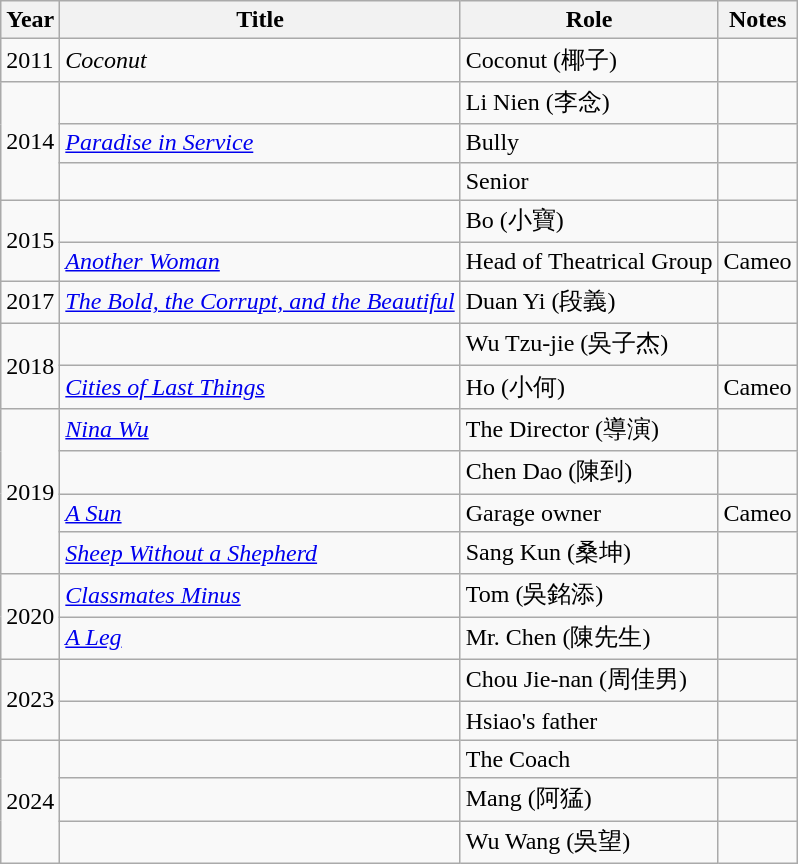<table class="wikitable">
<tr>
<th>Year</th>
<th>Title</th>
<th>Role</th>
<th>Notes</th>
</tr>
<tr>
<td>2011</td>
<td><em>Coconut</em></td>
<td>Coconut (椰子)</td>
<td></td>
</tr>
<tr>
<td rowspan="3">2014</td>
<td><em></em></td>
<td>Li Nien (李念)</td>
<td></td>
</tr>
<tr>
<td><em><a href='#'>Paradise in Service</a></em></td>
<td>Bully</td>
<td></td>
</tr>
<tr>
<td><em></em></td>
<td>Senior</td>
<td></td>
</tr>
<tr>
<td rowspan="2">2015</td>
<td><em></em></td>
<td>Bo (小寶)</td>
<td></td>
</tr>
<tr>
<td><em><a href='#'>Another Woman</a></em></td>
<td>Head of Theatrical Group</td>
<td>Cameo</td>
</tr>
<tr>
<td>2017</td>
<td><em><a href='#'>The Bold, the Corrupt, and the Beautiful</a></em></td>
<td>Duan Yi (段義)</td>
<td></td>
</tr>
<tr>
<td rowspan="2">2018</td>
<td><em></em></td>
<td>Wu Tzu-jie (吳子杰)</td>
<td></td>
</tr>
<tr>
<td><em><a href='#'>Cities of Last Things</a></em></td>
<td>Ho (小何)</td>
<td>Cameo</td>
</tr>
<tr>
<td rowspan="4">2019</td>
<td><em><a href='#'>Nina Wu</a></em></td>
<td>The Director (導演)</td>
<td></td>
</tr>
<tr>
<td><em></em></td>
<td>Chen Dao (陳到)</td>
<td></td>
</tr>
<tr>
<td><em><a href='#'>A Sun</a></em></td>
<td>Garage owner</td>
<td>Cameo</td>
</tr>
<tr>
<td><em><a href='#'>Sheep Without a Shepherd</a></em></td>
<td>Sang Kun (桑坤)</td>
<td></td>
</tr>
<tr>
<td rowspan="2">2020</td>
<td><em><a href='#'>Classmates Minus</a></em></td>
<td>Tom (吳銘添)</td>
<td></td>
</tr>
<tr>
<td><em><a href='#'>A Leg</a></em></td>
<td>Mr. Chen (陳先生)</td>
<td></td>
</tr>
<tr>
<td rowspan="2">2023</td>
<td><em></em></td>
<td>Chou Jie-nan (周佳男)</td>
<td></td>
</tr>
<tr>
<td><em></em></td>
<td>Hsiao's father</td>
<td></td>
</tr>
<tr>
<td rowspan="3">2024</td>
<td><em></em></td>
<td>The Coach</td>
<td></td>
</tr>
<tr>
<td><em></em></td>
<td>Mang (阿猛)</td>
<td></td>
</tr>
<tr>
<td><em></em></td>
<td>Wu Wang (吳望)</td>
<td></td>
</tr>
</table>
